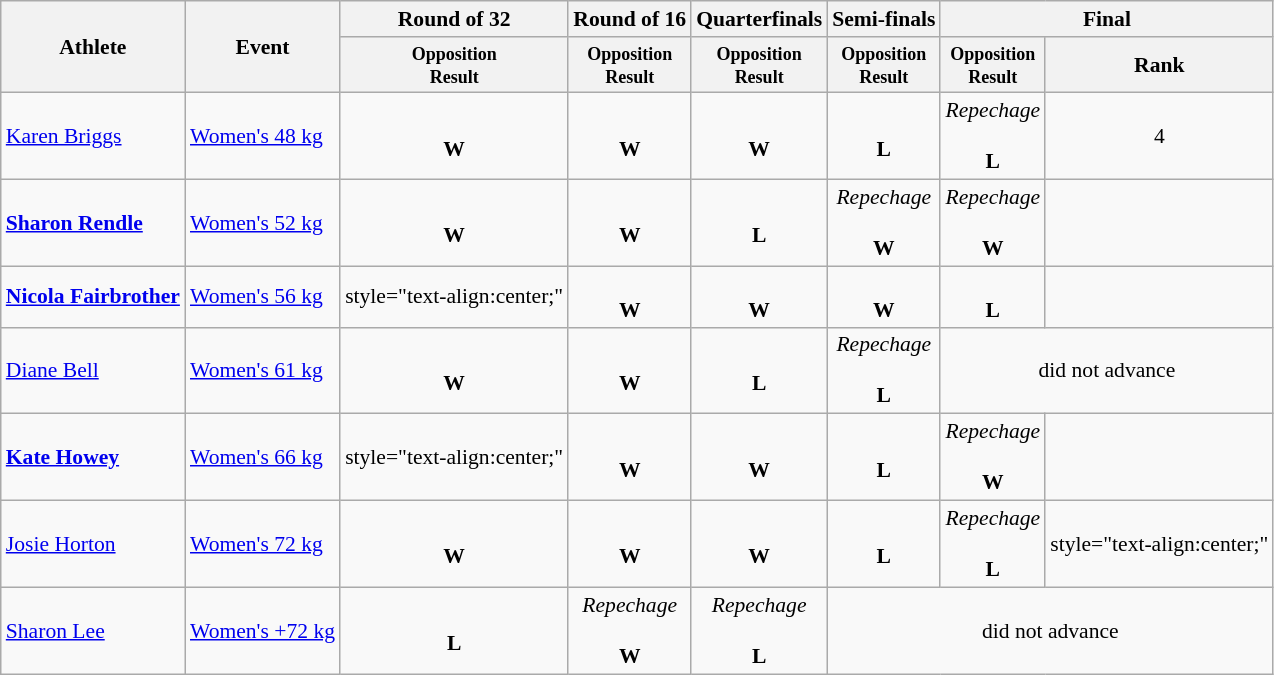<table class=wikitable style="font-size:90%">
<tr>
<th rowspan="2">Athlete</th>
<th rowspan="2">Event</th>
<th>Round of 32</th>
<th>Round of 16</th>
<th>Quarterfinals</th>
<th>Semi-finals</th>
<th colspan="2">Final</th>
</tr>
<tr>
<th style="line-height:1em"><small>Opposition<br>Result</small></th>
<th style="line-height:1em"><small>Opposition<br>Result</small></th>
<th style="line-height:1em"><small>Opposition<br>Result</small></th>
<th style="line-height:1em"><small>Opposition<br>Result</small></th>
<th style="line-height:1em"><small>Opposition<br>Result</small></th>
<th>Rank</th>
</tr>
<tr style="text-align:center;">
<td style="text-align:left;"><a href='#'>Karen Briggs</a></td>
<td style="text-align:left;"><a href='#'>Women's 48 kg</a></td>
<td style="text-align:center;"><br><strong>W</strong></td>
<td style="text-align:center;"><br><strong>W</strong></td>
<td style="text-align:center;"><br><strong>W</strong></td>
<td style="text-align:center;"><br><strong>L</strong></td>
<td style="text-align:center;"><em>Repechage</em><br><br><strong>L</strong></td>
<td style="text-align:center;">4</td>
</tr>
<tr style="text-align:center;">
<td style="text-align:left;"><strong><a href='#'>Sharon Rendle</a></strong></td>
<td style="text-align:left;"><a href='#'>Women's 52 kg</a></td>
<td style="text-align:center;"><br><strong>W</strong></td>
<td style="text-align:center;"><br><strong>W</strong></td>
<td style="text-align:center;"><br><strong>L</strong></td>
<td style="text-align:center;"><em>Repechage</em><br><br><strong>W</strong></td>
<td style="text-align:center;"><em>Repechage</em><br><br><strong>W</strong></td>
<td style="text-align:center;"></td>
</tr>
<tr style="text-align:center;">
<td style="text-align:left;"><strong><a href='#'>Nicola Fairbrother</a></strong></td>
<td style="text-align:left;"><a href='#'>Women's 56 kg</a></td>
<td>style="text-align:center;"</td>
<td style="text-align:center;"><br><strong>W</strong></td>
<td style="text-align:center;"><br><strong>W</strong></td>
<td style="text-align:center;"><br><strong>W</strong></td>
<td style="text-align:center;"><br><strong>L</strong></td>
<td style="text-align:center;"></td>
</tr>
<tr style="text-align:center;">
<td style="text-align:left;"><a href='#'>Diane Bell</a></td>
<td style="text-align:left;"><a href='#'>Women's 61 kg</a></td>
<td style="text-align:center;"><br><strong>W</strong></td>
<td style="text-align:center;"><br><strong>W</strong></td>
<td style="text-align:center;"><br><strong>L</strong></td>
<td style="text-align:center;"><em>Repechage</em><br><br><strong>L</strong></td>
<td style="text-align:center;" colspan="2">did not advance</td>
</tr>
<tr style="text-align:center;">
<td style="text-align:left;"><strong><a href='#'>Kate Howey</a></strong></td>
<td style="text-align:left;"><a href='#'>Women's 66 kg</a></td>
<td>style="text-align:center;"</td>
<td style="text-align:center;"><br><strong>W</strong></td>
<td style="text-align:center;"><br><strong>W</strong></td>
<td style="text-align:center;"><br><strong>L</strong></td>
<td style="text-align:center;"><em>Repechage</em><br><br><strong>W</strong></td>
<td style="text-align:center;"></td>
</tr>
<tr style="text-align:center;">
<td style="text-align:left;"><a href='#'>Josie Horton</a></td>
<td style="text-align:left;"><a href='#'>Women's 72 kg</a></td>
<td style="text-align:center;"><br><strong>W</strong></td>
<td style="text-align:center;"><br><strong>W</strong></td>
<td style="text-align:center;"><br><strong>W</strong></td>
<td style="text-align:center;"><br><strong>L</strong></td>
<td style="text-align:center;"><em>Repechage</em><br><br><strong>L</strong></td>
<td>style="text-align:center;"</td>
</tr>
<tr style="text-align:center;">
<td style="text-align:left;"><a href='#'>Sharon Lee</a></td>
<td style="text-align:left;"><a href='#'>Women's +72 kg</a></td>
<td style="text-align:center;"><br><strong>L</strong></td>
<td style="text-align:center;"><em>Repechage</em><br><br><strong>W</strong></td>
<td style="text-align:center;"><em>Repechage</em><br><br><strong>L</strong></td>
<td style="text-align:center;" colspan="3">did not advance</td>
</tr>
</table>
